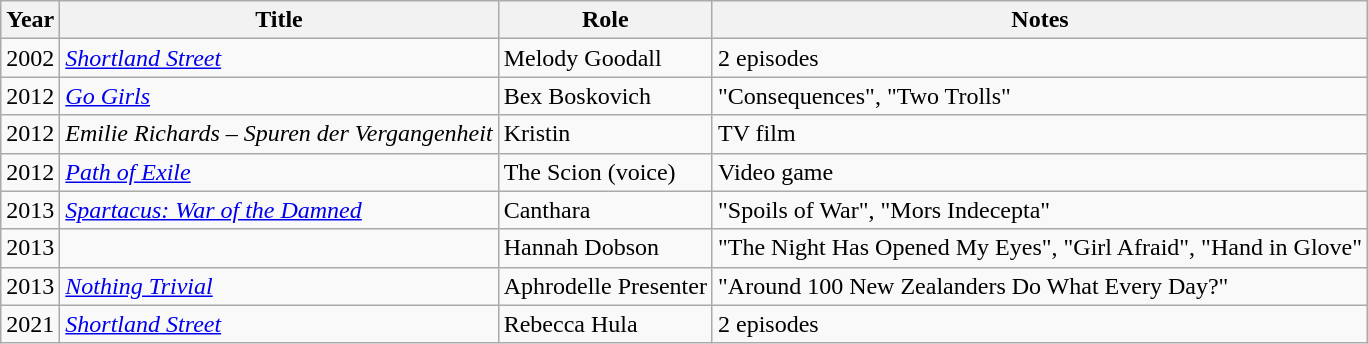<table class="wikitable sortable">
<tr>
<th>Year</th>
<th>Title</th>
<th>Role</th>
<th class="unsortable">Notes</th>
</tr>
<tr>
<td>2002</td>
<td><em><a href='#'>Shortland Street</a></em></td>
<td>Melody Goodall</td>
<td>2 episodes</td>
</tr>
<tr>
<td>2012</td>
<td><em><a href='#'>Go Girls</a></em></td>
<td>Bex Boskovich</td>
<td>"Consequences", "Two Trolls"</td>
</tr>
<tr>
<td>2012</td>
<td><em>Emilie Richards – Spuren der Vergangenheit</em></td>
<td>Kristin</td>
<td>TV film</td>
</tr>
<tr>
<td>2012</td>
<td><em><a href='#'>Path of Exile</a></em></td>
<td>The Scion (voice)</td>
<td>Video game</td>
</tr>
<tr>
<td>2013</td>
<td><em><a href='#'>Spartacus: War of the Damned</a></em></td>
<td>Canthara</td>
<td>"Spoils of War", "Mors Indecepta"</td>
</tr>
<tr>
<td>2013</td>
<td><em></em></td>
<td>Hannah Dobson</td>
<td>"The Night Has Opened My Eyes", "Girl Afraid",  "Hand in Glove"</td>
</tr>
<tr>
<td>2013</td>
<td><em><a href='#'>Nothing Trivial</a></em></td>
<td>Aphrodelle Presenter</td>
<td>"Around 100 New Zealanders Do What Every Day?"</td>
</tr>
<tr>
<td>2021</td>
<td><em><a href='#'>Shortland Street</a></em></td>
<td>Rebecca Hula</td>
<td>2 episodes</td>
</tr>
</table>
